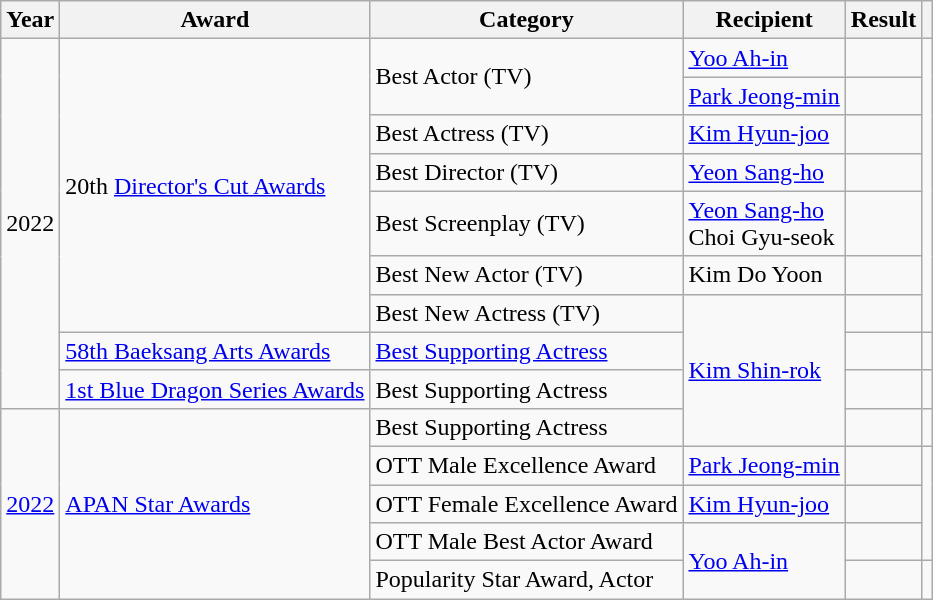<table class="wikitable sortable">
<tr>
<th scope="col">Year</th>
<th>Award</th>
<th scope="col">Category</th>
<th>Recipient</th>
<th scope="col">Result</th>
<th scope="col" class="unsortable"></th>
</tr>
<tr>
<td rowspan="9">2022</td>
<td rowspan="7">20th <a href='#'>Director's Cut Awards</a></td>
<td rowspan="2">Best Actor (TV)</td>
<td><a href='#'>Yoo Ah-in</a></td>
<td></td>
<td rowspan="7" style="text-align:center"></td>
</tr>
<tr>
<td><a href='#'>Park Jeong-min</a></td>
<td></td>
</tr>
<tr>
<td>Best Actress (TV)</td>
<td><a href='#'>Kim Hyun-joo</a></td>
<td></td>
</tr>
<tr>
<td>Best Director (TV)</td>
<td><a href='#'>Yeon Sang-ho</a></td>
<td></td>
</tr>
<tr>
<td>Best Screenplay (TV)</td>
<td><a href='#'>Yeon Sang-ho</a><br> Choi Gyu-seok</td>
<td></td>
</tr>
<tr>
<td>Best New Actor (TV)</td>
<td>Kim Do Yoon</td>
<td></td>
</tr>
<tr>
<td>Best New Actress (TV)</td>
<td rowspan="4"><a href='#'>Kim Shin-rok</a></td>
<td></td>
</tr>
<tr>
<td><a href='#'>58th Baeksang Arts Awards</a></td>
<td><a href='#'>Best Supporting Actress</a></td>
<td></td>
<td style="text-align:center"></td>
</tr>
<tr>
<td><a href='#'>1st Blue Dragon Series Awards</a></td>
<td>Best Supporting Actress</td>
<td></td>
<td style="text-align:center"></td>
</tr>
<tr>
<td rowspan="5"><a href='#'>2022</a></td>
<td rowspan="5"><a href='#'>APAN Star Awards</a></td>
<td>Best Supporting Actress</td>
<td></td>
<td style="text-align:center"></td>
</tr>
<tr>
<td>OTT Male Excellence Award</td>
<td><a href='#'>Park Jeong-min</a></td>
<td></td>
<td rowspan="3" style="text-align:center"></td>
</tr>
<tr>
<td>OTT Female Excellence Award</td>
<td><a href='#'>Kim Hyun-joo</a></td>
<td></td>
</tr>
<tr>
<td>OTT Male Best Actor Award</td>
<td rowspan="2"><a href='#'>Yoo Ah-in</a></td>
<td></td>
</tr>
<tr>
<td>Popularity Star Award, Actor</td>
<td></td>
<td style="text-align:center"></td>
</tr>
</table>
